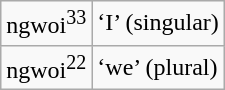<table class="wikitable">
<tr>
<td>ngwoi<sup>33</sup></td>
<td>‘I’ (singular)</td>
</tr>
<tr>
<td>ngwoi<sup>22</sup></td>
<td>‘we’ (plural)</td>
</tr>
</table>
